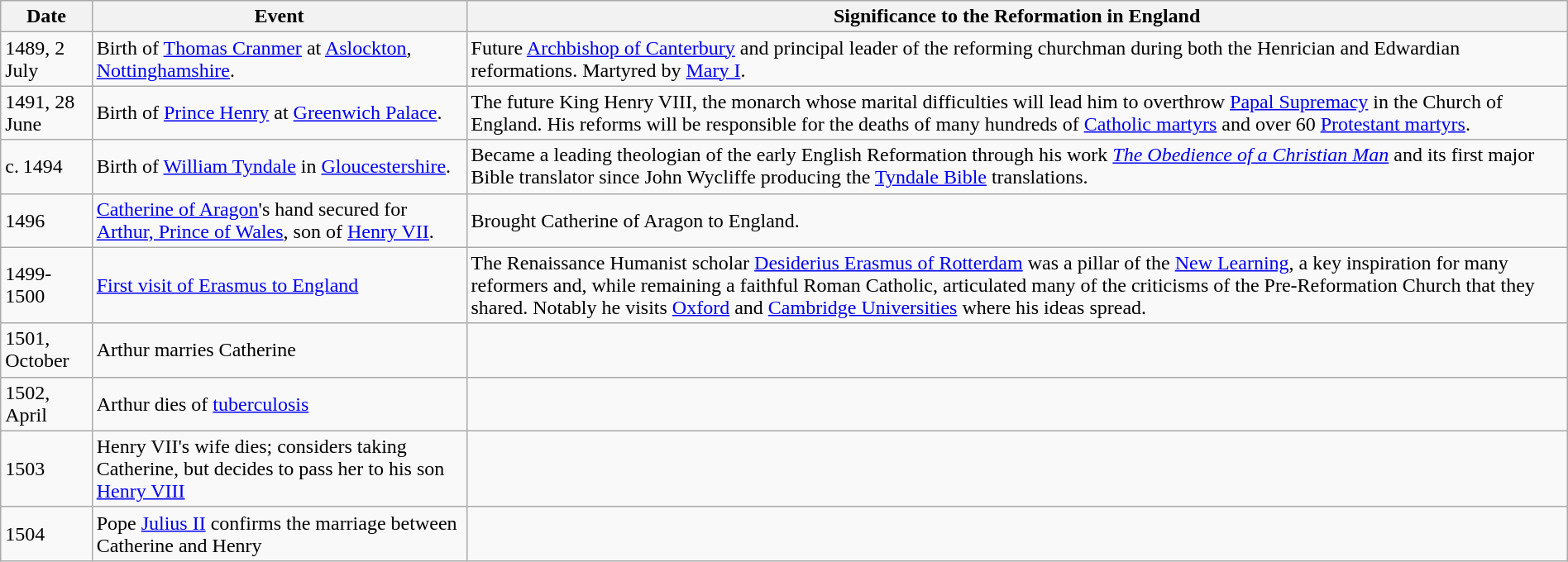<table class="wikitable" width="100%">
<tr>
<th>Date</th>
<th>Event</th>
<th>Significance to the Reformation in England</th>
</tr>
<tr>
<td>1489, 2 July</td>
<td>Birth of <a href='#'>Thomas Cranmer</a> at <a href='#'>Aslockton</a>, <a href='#'>Nottinghamshire</a>.</td>
<td>Future <a href='#'>Archbishop of Canterbury</a> and principal leader of the reforming churchman during both the Henrician and Edwardian reformations. Martyred by <a href='#'>Mary I</a>.</td>
</tr>
<tr>
<td>1491, 28 June</td>
<td>Birth of <a href='#'>Prince Henry</a> at <a href='#'>Greenwich Palace</a>.</td>
<td>The future King Henry VIII, the monarch whose marital difficulties will lead him to overthrow <a href='#'>Papal Supremacy</a> in the Church of England. His reforms will be responsible for the deaths of many hundreds of <a href='#'>Catholic martyrs</a> and over 60 <a href='#'>Protestant martyrs</a>.</td>
</tr>
<tr>
<td>c. 1494</td>
<td>Birth of <a href='#'>William Tyndale</a> in <a href='#'>Gloucestershire</a>.</td>
<td>Became a leading theologian of the early English Reformation through his work <em><a href='#'>The Obedience of a Christian Man</a></em> and its first major Bible translator since John Wycliffe producing the <a href='#'>Tyndale Bible</a> translations.</td>
</tr>
<tr>
<td>1496</td>
<td><a href='#'>Catherine of Aragon</a>'s hand secured for <a href='#'>Arthur, Prince of Wales</a>, son of <a href='#'>Henry VII</a>.</td>
<td>Brought Catherine of Aragon to England.</td>
</tr>
<tr>
<td>1499-1500</td>
<td><a href='#'>First visit of Erasmus to England</a></td>
<td>The Renaissance Humanist scholar <a href='#'>Desiderius Erasmus of Rotterdam</a> was a pillar of the <a href='#'>New Learning</a>, a key inspiration for many reformers and, while remaining a faithful Roman Catholic, articulated many of the criticisms of the Pre-Reformation Church that they shared. Notably he visits <a href='#'>Oxford</a> and <a href='#'>Cambridge Universities</a> where his ideas spread.</td>
</tr>
<tr>
<td>1501, October</td>
<td>Arthur marries Catherine</td>
<td></td>
</tr>
<tr>
<td>1502, April</td>
<td>Arthur dies of <a href='#'>tuberculosis</a></td>
<td></td>
</tr>
<tr>
<td>1503</td>
<td>Henry VII's wife dies; considers taking Catherine, but decides to pass her to his son <a href='#'>Henry VIII</a></td>
<td></td>
</tr>
<tr>
<td>1504</td>
<td>Pope <a href='#'>Julius II</a> confirms the marriage between Catherine and Henry</td>
<td></td>
</tr>
</table>
